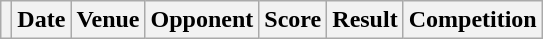<table class="wikitable sortable" style=>
<tr>
<th></th>
<th>Date</th>
<th>Venue</th>
<th>Opponent</th>
<th>Score</th>
<th>Result</th>
<th>Competition<br></th>
</tr>
</table>
